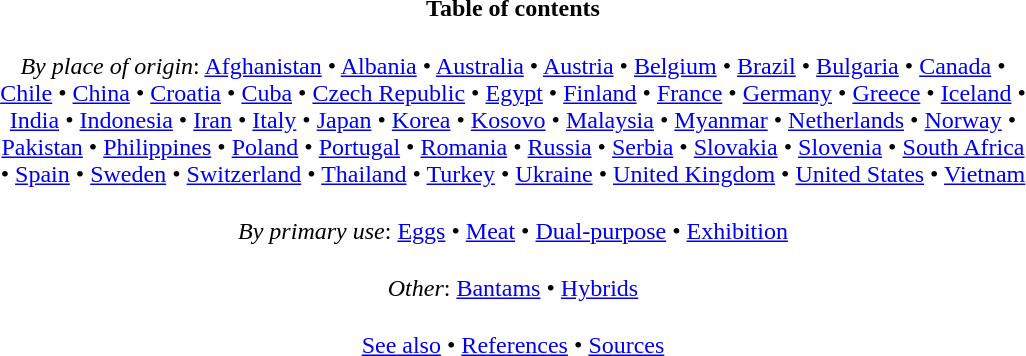<table class="toccolours" style="margin:0 auto; width:45em; clear:both;">
<tr>
<th>Table of contents</th>
</tr>
<tr>
<td style="padding:0 2% 0 2%; text-align:center;"><br><em>By place of origin</em>:
<a href='#'>Afghanistan</a> •
<a href='#'>Albania</a> •
<a href='#'>Australia</a> •
<a href='#'>Austria</a> •
<a href='#'>Belgium</a> •
<a href='#'>Brazil</a> •
<a href='#'>Bulgaria</a> •
<a href='#'>Canada</a> •
<a href='#'>Chile</a> •
<a href='#'>China</a> •
<a href='#'>Croatia</a> •
<a href='#'>Cuba</a> •
<a href='#'>Czech Republic</a> •
<a href='#'>Egypt</a> •
<a href='#'>Finland</a> •
<a href='#'>France</a> •
<a href='#'>Germany</a> •
<a href='#'>Greece</a> •
<a href='#'>Iceland</a> •
<a href='#'>India</a> •
<a href='#'>Indonesia</a> •
<a href='#'>Iran</a> •
<a href='#'>Italy</a> •
<a href='#'>Japan</a> •
<a href='#'>Korea</a> •
<a href='#'>Kosovo</a> •
<a href='#'>Malaysia</a> •
<a href='#'>Myanmar</a> •
<a href='#'>Netherlands</a> •
<a href='#'>Norway</a> •
<a href='#'>Pakistan</a> •
<a href='#'>Philippines</a> •
<a href='#'>Poland</a> •
<a href='#'>Portugal</a> •
<a href='#'>Romania</a> •
<a href='#'>Russia</a> •
<a href='#'>Serbia</a> •
<a href='#'>Slovakia</a> •
<a href='#'>Slovenia</a> •
<a href='#'>South Africa</a> •
<a href='#'>Spain</a> •
<a href='#'>Sweden</a> •
<a href='#'>Switzerland</a> •
<a href='#'>Thailand</a> •
<a href='#'>Turkey</a> •
<a href='#'>Ukraine</a> •
<a href='#'>United Kingdom</a> •
<a href='#'>United States</a> •
<a href='#'>Vietnam</a></td>
</tr>
<tr>
<td style="padding:0 2% 0 2%; text-align:center;"><br><em>By primary use</em>:
<a href='#'>Eggs</a> •
<a href='#'>Meat</a> •
<a href='#'>Dual-purpose</a> •
<a href='#'>Exhibition</a></td>
</tr>
<tr>
<td style="padding:0 2% 0 2%; text-align:center;"><br><em>Other</em>:
<a href='#'>Bantams</a> •
<a href='#'>Hybrids</a></td>
</tr>
<tr>
<td style="padding:0 2% 0 2%; text-align:center;"><br><a href='#'>See also</a> • <a href='#'>References</a> • <a href='#'>Sources</a></td>
</tr>
</table>
